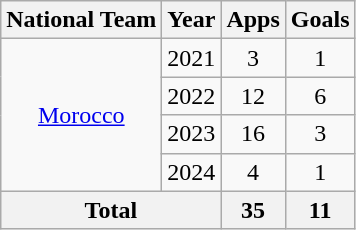<table class="wikitable" style="text-align:center">
<tr>
<th>National Team</th>
<th>Year</th>
<th>Apps</th>
<th>Goals</th>
</tr>
<tr>
<td rowspan="4"><a href='#'>Morocco</a></td>
<td>2021</td>
<td>3</td>
<td>1</td>
</tr>
<tr>
<td>2022</td>
<td>12</td>
<td>6</td>
</tr>
<tr>
<td>2023</td>
<td>16</td>
<td>3</td>
</tr>
<tr>
<td>2024</td>
<td>4</td>
<td>1</td>
</tr>
<tr>
<th colspan="2">Total</th>
<th>35</th>
<th>11</th>
</tr>
</table>
